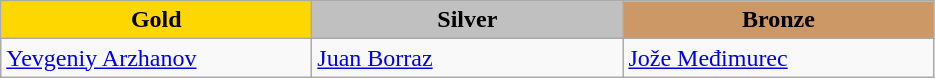<table class="wikitable" style="text-align:left">
<tr align="center">
<td width=200 bgcolor=gold><strong>Gold</strong></td>
<td width=200 bgcolor=silver><strong>Silver</strong></td>
<td width=200 bgcolor=CC9966><strong>Bronze</strong></td>
</tr>
<tr>
<td><a href='#'>Yevgeniy Arzhanov</a><br><em></em></td>
<td><a href='#'>Juan Borraz</a><br><em></em></td>
<td><a href='#'>Jože Međimurec</a><br><em></em></td>
</tr>
</table>
